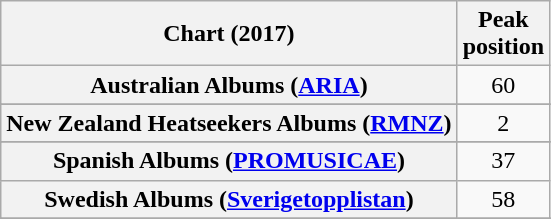<table class="wikitable sortable plainrowheaders" style="text-align:center">
<tr>
<th scope="col">Chart (2017)</th>
<th scope="col">Peak<br> position</th>
</tr>
<tr>
<th scope="row">Australian Albums (<a href='#'>ARIA</a>)</th>
<td>60</td>
</tr>
<tr>
</tr>
<tr>
</tr>
<tr>
</tr>
<tr>
</tr>
<tr>
</tr>
<tr>
</tr>
<tr>
<th scope="row">New Zealand Heatseekers Albums (<a href='#'>RMNZ</a>)</th>
<td>2</td>
</tr>
<tr>
</tr>
<tr>
</tr>
<tr>
<th scope="row">Spanish Albums (<a href='#'>PROMUSICAE</a>)</th>
<td>37</td>
</tr>
<tr>
<th scope="row">Swedish Albums (<a href='#'>Sverigetopplistan</a>)</th>
<td>58</td>
</tr>
<tr>
</tr>
<tr>
</tr>
<tr>
</tr>
</table>
